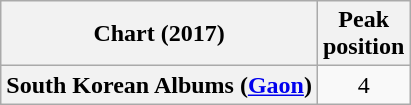<table class="wikitable plainrowheaders">
<tr>
<th>Chart (2017)</th>
<th>Peak<br>position</th>
</tr>
<tr>
<th scope="row">South Korean Albums (<a href='#'>Gaon</a>)</th>
<td align="center">4</td>
</tr>
</table>
